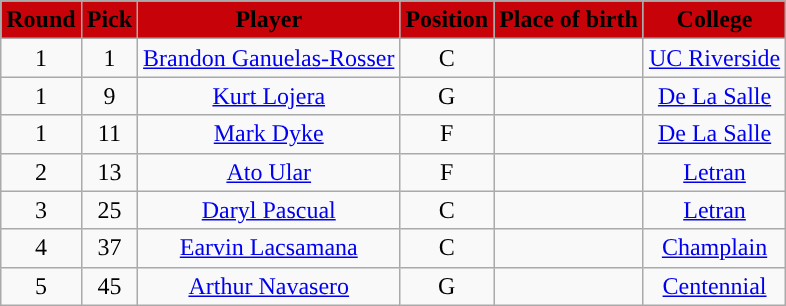<table class="wikitable sortable sortable" style="text-align:center">
<tr>
<th style="background:#C70309; color:#000000; ">Round</th>
<th style="background:#C70309; color:#000000; ">Pick</th>
<th style="background:#C70309; color:#000000; ">Player</th>
<th style="background:#C70309; color:#000000; ">Position</th>
<th style="background:#C70309; color:#000000; ">Place of birth</th>
<th style="background:#C70309; color:#000000; ">College</th>
</tr>
<tr>
<td>1</td>
<td>1</td>
<td><a href='#'>Brandon Ganuelas-Rosser</a></td>
<td>C</td>
<td></td>
<td><a href='#'>UC Riverside</a></td>
</tr>
<tr>
<td>1</td>
<td>9</td>
<td><a href='#'>Kurt Lojera</a></td>
<td>G</td>
<td></td>
<td><a href='#'>De La Salle</a></td>
</tr>
<tr>
<td>1</td>
<td>11</td>
<td><a href='#'>Mark Dyke</a></td>
<td>F</td>
<td></td>
<td><a href='#'>De La Salle</a></td>
</tr>
<tr>
<td>2</td>
<td>13</td>
<td><a href='#'>Ato Ular</a></td>
<td>F</td>
<td></td>
<td><a href='#'>Letran</a></td>
</tr>
<tr>
<td>3</td>
<td>25</td>
<td><a href='#'>Daryl Pascual</a></td>
<td>C</td>
<td></td>
<td><a href='#'>Letran</a></td>
</tr>
<tr>
<td>4</td>
<td>37</td>
<td><a href='#'>Earvin Lacsamana</a></td>
<td>C</td>
<td></td>
<td><a href='#'>Champlain</a></td>
</tr>
<tr>
<td>5</td>
<td>45</td>
<td><a href='#'>Arthur Navasero</a></td>
<td>G</td>
<td></td>
<td><a href='#'>Centennial</a></td>
</tr>
</table>
